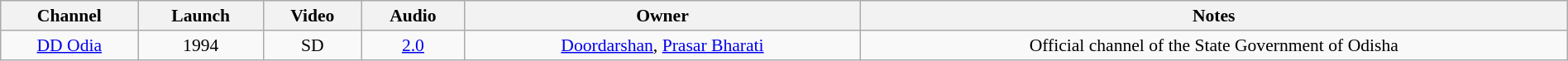<table class="wikitable sortable" style="border-collapse:collapse; font-size: 90%; text-align:center" width="100%">
<tr>
<th>Channel</th>
<th>Launch</th>
<th>Video</th>
<th>Audio</th>
<th>Owner</th>
<th>Notes</th>
</tr>
<tr>
<td><a href='#'>DD Odia</a></td>
<td>1994</td>
<td>SD</td>
<td><a href='#'>2.0</a></td>
<td><a href='#'>Doordarshan</a>, <a href='#'>Prasar Bharati</a></td>
<td>Official channel of the State Government of Odisha</td>
</tr>
</table>
